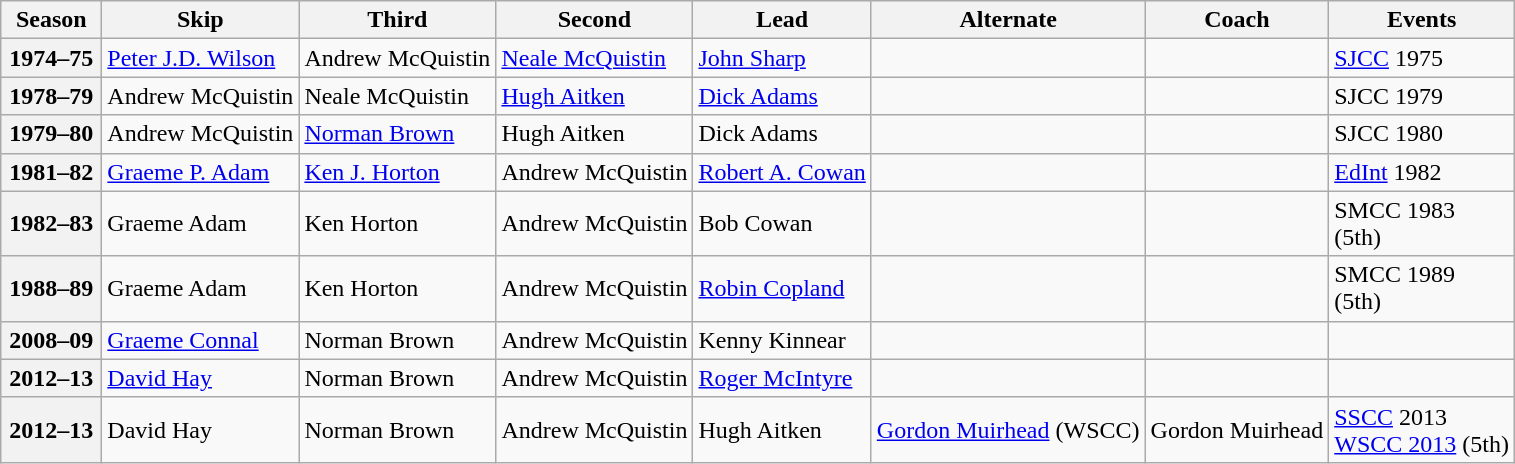<table class="wikitable">
<tr>
<th scope="col" width=60>Season</th>
<th scope="col">Skip</th>
<th scope="col">Third</th>
<th scope="col">Second</th>
<th scope="col">Lead</th>
<th scope="col">Alternate</th>
<th scope="col">Coach</th>
<th scope="col">Events</th>
</tr>
<tr>
<th scope="row">1974–75</th>
<td><a href='#'>Peter J.D. Wilson</a></td>
<td>Andrew McQuistin</td>
<td><a href='#'>Neale McQuistin</a></td>
<td><a href='#'>John Sharp</a></td>
<td></td>
<td></td>
<td><a href='#'>SJCC</a> 1975 <br> </td>
</tr>
<tr>
<th scope="row">1978–79</th>
<td>Andrew McQuistin</td>
<td>Neale McQuistin</td>
<td><a href='#'>Hugh Aitken</a></td>
<td><a href='#'>Dick Adams</a></td>
<td></td>
<td></td>
<td>SJCC 1979 <br> </td>
</tr>
<tr>
<th scope="row">1979–80</th>
<td>Andrew McQuistin</td>
<td><a href='#'>Norman Brown</a></td>
<td>Hugh Aitken</td>
<td>Dick Adams</td>
<td></td>
<td></td>
<td>SJCC 1980 <br> </td>
</tr>
<tr>
<th scope="row">1981–82</th>
<td><a href='#'>Graeme P. Adam</a></td>
<td><a href='#'>Ken J. Horton</a></td>
<td>Andrew McQuistin</td>
<td><a href='#'>Robert A. Cowan</a></td>
<td></td>
<td></td>
<td><a href='#'>EdInt</a> 1982 </td>
</tr>
<tr>
<th scope="row">1982–83</th>
<td>Graeme Adam</td>
<td>Ken Horton</td>
<td>Andrew McQuistin</td>
<td>Bob Cowan</td>
<td></td>
<td></td>
<td>SMCC 1983 <br> (5th)</td>
</tr>
<tr>
<th scope="row">1988–89</th>
<td>Graeme Adam</td>
<td>Ken Horton</td>
<td>Andrew McQuistin</td>
<td><a href='#'>Robin Copland</a></td>
<td></td>
<td></td>
<td>SMCC 1989 <br> (5th)</td>
</tr>
<tr>
<th scope="row">2008–09</th>
<td><a href='#'>Graeme Connal</a></td>
<td>Norman Brown</td>
<td>Andrew McQuistin</td>
<td>Kenny Kinnear</td>
<td></td>
<td></td>
<td></td>
</tr>
<tr>
<th scope="row">2012–13</th>
<td><a href='#'>David Hay</a></td>
<td>Norman Brown</td>
<td>Andrew McQuistin</td>
<td><a href='#'>Roger McIntyre</a></td>
<td></td>
<td></td>
<td></td>
</tr>
<tr>
<th scope="row">2012–13</th>
<td>David Hay</td>
<td>Norman Brown</td>
<td>Andrew McQuistin</td>
<td>Hugh Aitken</td>
<td><a href='#'>Gordon Muirhead</a> (WSCC)</td>
<td>Gordon Muirhead</td>
<td><a href='#'>SSCC</a> 2013 <br><a href='#'>WSCC 2013</a> (5th)</td>
</tr>
</table>
